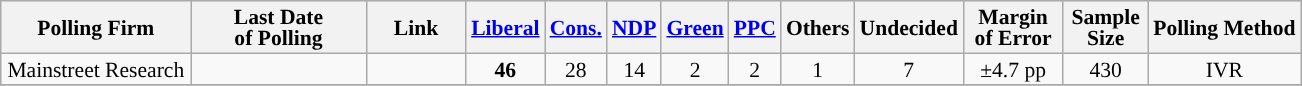<table class="wikitable sortable" style="text-align:center;font-size:90%;line-height:14px;">
<tr style="background:#e9e9e9;">
<th style="width:120px">Polling Firm</th>
<th style="width:110px">Last Date<br>of Polling</th>
<th style="width:60px" class="unsortable">Link</th>
<th style="background-color:"><a href='#'>Liberal</a></th>
<th style="background-color:"><a href='#'>Cons.</a></th>
<th style="background-color:"><a href='#'>NDP</a></th>
<th style="background-color:"><a href='#'>Green</a></th>
<th style="background-color:"><a href='#'><span>PPC</span></a></th>
<th style="background-color:">Others</th>
<th style="background-color:">Undecided</th>
<th style="width:60px;" class=unsortable>Margin<br>of Error</th>
<th style="width:50px;" class=unsortable>Sample<br>Size</th>
<th class=unsortable>Polling Method</th>
</tr>
<tr>
<td>Mainstreet Research</td>
<td></td>
<td></td>
<td><strong>46</strong></td>
<td>28</td>
<td>14</td>
<td>2</td>
<td>2</td>
<td>1</td>
<td>7</td>
<td>±4.7 pp</td>
<td>430</td>
<td>IVR</td>
</tr>
<tr>
</tr>
</table>
